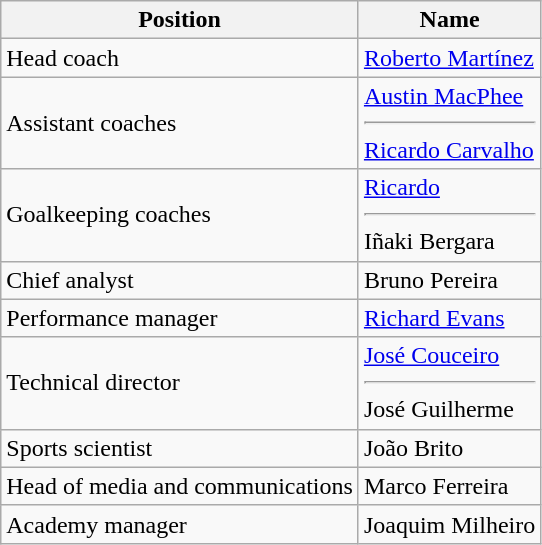<table class="wikitable">
<tr>
<th>Position</th>
<th>Name</th>
</tr>
<tr>
<td>Head coach</td>
<td> <a href='#'>Roberto Martínez</a></td>
</tr>
<tr>
<td>Assistant coaches</td>
<td> <a href='#'>Austin MacPhee</a><hr>  <a href='#'>Ricardo Carvalho</a></td>
</tr>
<tr>
<td>Goalkeeping coaches</td>
<td> <a href='#'>Ricardo</a> <hr>  Iñaki Bergara</td>
</tr>
<tr>
<td>Chief analyst</td>
<td> Bruno Pereira</td>
</tr>
<tr>
<td>Performance manager</td>
<td> <a href='#'>Richard Evans</a></td>
</tr>
<tr>
<td>Technical director</td>
<td> <a href='#'>José Couceiro</a> <hr>  José Guilherme</td>
</tr>
<tr>
<td>Sports scientist</td>
<td> João Brito</td>
</tr>
<tr>
<td>Head of media and communications</td>
<td> Marco Ferreira</td>
</tr>
<tr>
<td>Academy manager</td>
<td> Joaquim Milheiro</td>
</tr>
</table>
